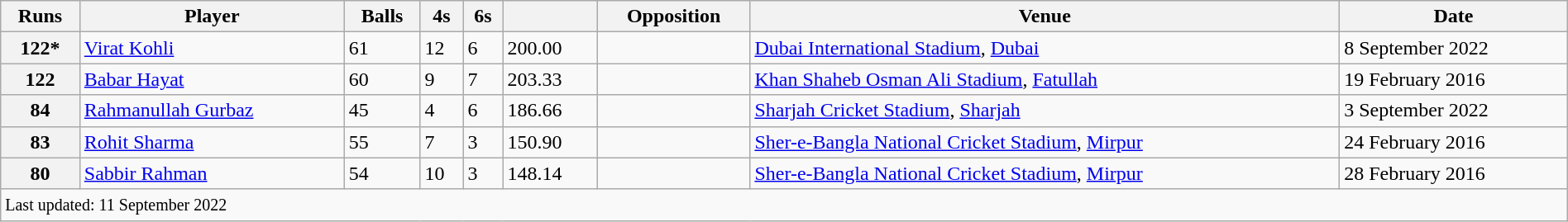<table class="wikitable sortable" style="width:100%;">
<tr>
<th>Runs</th>
<th>Player</th>
<th>Balls</th>
<th>4s</th>
<th>6s</th>
<th></th>
<th>Opposition</th>
<th>Venue</th>
<th>Date</th>
</tr>
<tr>
<th>122*</th>
<td> <a href='#'>Virat Kohli</a></td>
<td>61</td>
<td>12</td>
<td>6</td>
<td>200.00</td>
<td></td>
<td><a href='#'>Dubai International Stadium</a>, <a href='#'>Dubai</a></td>
<td>8 September 2022</td>
</tr>
<tr>
<th>122</th>
<td> <a href='#'>Babar Hayat</a></td>
<td>60</td>
<td>9</td>
<td>7</td>
<td>203.33</td>
<td></td>
<td><a href='#'>Khan Shaheb Osman Ali Stadium</a>, <a href='#'>Fatullah</a></td>
<td>19 February 2016</td>
</tr>
<tr>
<th>84</th>
<td> <a href='#'>Rahmanullah Gurbaz</a></td>
<td>45</td>
<td>4</td>
<td>6</td>
<td>186.66</td>
<td></td>
<td><a href='#'>Sharjah Cricket Stadium</a>, <a href='#'>Sharjah</a></td>
<td>3 September 2022</td>
</tr>
<tr>
<th>83</th>
<td> <a href='#'>Rohit Sharma</a></td>
<td>55</td>
<td>7</td>
<td>3</td>
<td>150.90</td>
<td></td>
<td><a href='#'>Sher-e-Bangla National Cricket Stadium</a>, <a href='#'>Mirpur</a></td>
<td>24 February 2016</td>
</tr>
<tr>
<th>80</th>
<td> <a href='#'>Sabbir Rahman</a></td>
<td>54</td>
<td>10</td>
<td>3</td>
<td>148.14</td>
<td></td>
<td><a href='#'>Sher-e-Bangla National Cricket Stadium</a>, <a href='#'>Mirpur</a></td>
<td>28 February 2016</td>
</tr>
<tr>
<td colspan="9"><small>Last updated: 11 September 2022</small></td>
</tr>
</table>
